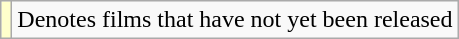<table class="wikitable">
<tr>
<td style="background:#FFFFCC;"></td>
<td>Denotes films that have not yet been released</td>
</tr>
</table>
